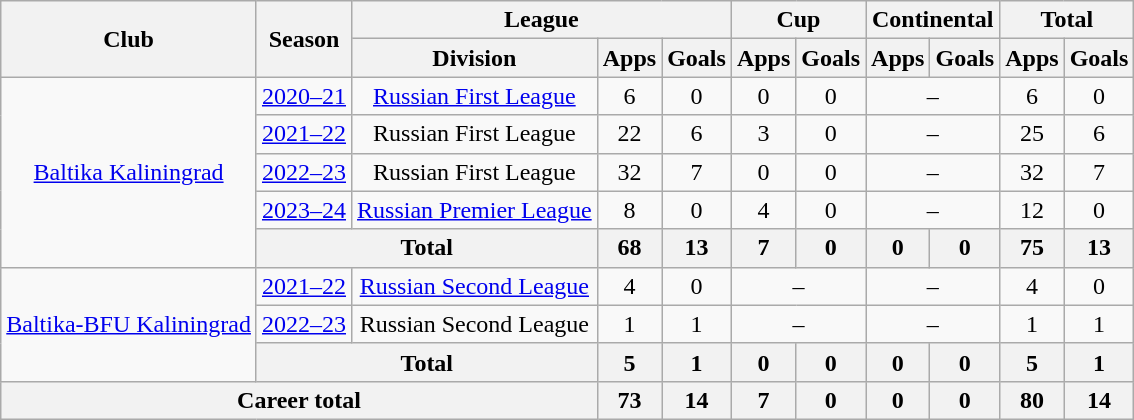<table class="wikitable" style="text-align: center;">
<tr>
<th rowspan=2>Club</th>
<th rowspan=2>Season</th>
<th colspan=3>League</th>
<th colspan=2>Cup</th>
<th colspan=2>Continental</th>
<th colspan=2>Total</th>
</tr>
<tr>
<th>Division</th>
<th>Apps</th>
<th>Goals</th>
<th>Apps</th>
<th>Goals</th>
<th>Apps</th>
<th>Goals</th>
<th>Apps</th>
<th>Goals</th>
</tr>
<tr>
<td rowspan="5"><a href='#'>Baltika Kaliningrad</a></td>
<td><a href='#'>2020–21</a></td>
<td><a href='#'>Russian First League</a></td>
<td>6</td>
<td>0</td>
<td>0</td>
<td>0</td>
<td colspan=2>–</td>
<td>6</td>
<td>0</td>
</tr>
<tr>
<td><a href='#'>2021–22</a></td>
<td>Russian First League</td>
<td>22</td>
<td>6</td>
<td>3</td>
<td>0</td>
<td colspan=2>–</td>
<td>25</td>
<td>6</td>
</tr>
<tr>
<td><a href='#'>2022–23</a></td>
<td>Russian First League</td>
<td>32</td>
<td>7</td>
<td>0</td>
<td>0</td>
<td colspan=2>–</td>
<td>32</td>
<td>7</td>
</tr>
<tr>
<td><a href='#'>2023–24</a></td>
<td><a href='#'>Russian Premier League</a></td>
<td>8</td>
<td>0</td>
<td>4</td>
<td>0</td>
<td colspan=2>–</td>
<td>12</td>
<td>0</td>
</tr>
<tr>
<th colspan=2>Total</th>
<th>68</th>
<th>13</th>
<th>7</th>
<th>0</th>
<th>0</th>
<th>0</th>
<th>75</th>
<th>13</th>
</tr>
<tr>
<td rowspan="3"><a href='#'>Baltika-BFU Kaliningrad</a></td>
<td><a href='#'>2021–22</a></td>
<td><a href='#'>Russian Second League</a></td>
<td>4</td>
<td>0</td>
<td colspan=2>–</td>
<td colspan=2>–</td>
<td>4</td>
<td>0</td>
</tr>
<tr>
<td><a href='#'>2022–23</a></td>
<td>Russian Second League</td>
<td>1</td>
<td>1</td>
<td colspan=2>–</td>
<td colspan=2>–</td>
<td>1</td>
<td>1</td>
</tr>
<tr>
<th colspan=2>Total</th>
<th>5</th>
<th>1</th>
<th>0</th>
<th>0</th>
<th>0</th>
<th>0</th>
<th>5</th>
<th>1</th>
</tr>
<tr>
<th colspan=3>Career total</th>
<th>73</th>
<th>14</th>
<th>7</th>
<th>0</th>
<th>0</th>
<th>0</th>
<th>80</th>
<th>14</th>
</tr>
</table>
